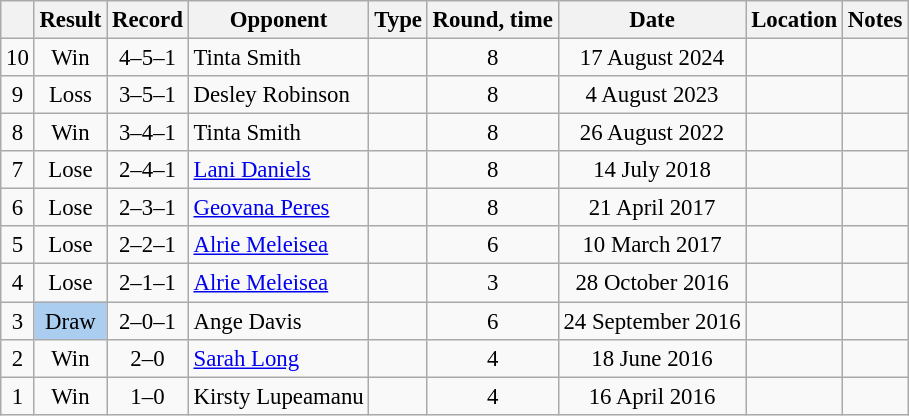<table class="wikitable" style="text-align:center; font-size:95%">
<tr>
<th></th>
<th>Result</th>
<th>Record</th>
<th>Opponent</th>
<th>Type</th>
<th>Round, time</th>
<th>Date</th>
<th>Location</th>
<th>Notes</th>
</tr>
<tr>
<td>10</td>
<td>Win</td>
<td>4–5–1</td>
<td style="text-align:left;"> Tinta Smith</td>
<td></td>
<td>8</td>
<td>17 August 2024</td>
<td style="text-align:left;"> </td>
<td style="text-align:left;"></td>
</tr>
<tr>
<td>9</td>
<td>Loss</td>
<td>3–5–1</td>
<td style="text-align:left;"> Desley Robinson</td>
<td></td>
<td>8</td>
<td>4 August 2023</td>
<td style="text-align:left;"> </td>
<td style="text-align:left;"></td>
</tr>
<tr>
<td>8</td>
<td>Win</td>
<td>3–4–1</td>
<td style="text-align:left;"> Tinta Smith</td>
<td></td>
<td>8</td>
<td>26 August 2022</td>
<td style="text-align:left;"> </td>
<td style="text-align:left;"></td>
</tr>
<tr>
<td>7</td>
<td>Lose</td>
<td>2–4–1</td>
<td style="text-align:left;"> <a href='#'>Lani Daniels</a></td>
<td></td>
<td>8</td>
<td>14 July 2018</td>
<td style="text-align:left;"> </td>
<td style="text-align:left;"></td>
</tr>
<tr>
<td>6</td>
<td>Lose</td>
<td>2–3–1</td>
<td style="text-align:left;"> <a href='#'>Geovana Peres</a></td>
<td></td>
<td>8</td>
<td>21 April 2017</td>
<td style="text-align:left;"> </td>
<td style="text-align:left;"></td>
</tr>
<tr>
<td>5</td>
<td>Lose</td>
<td>2–2–1</td>
<td style="text-align:left;"> <a href='#'>Alrie Meleisea</a></td>
<td></td>
<td>6</td>
<td>10 March 2017</td>
<td style="text-align:left;"> </td>
<td style="text-align:left;"></td>
</tr>
<tr>
<td>4</td>
<td>Lose</td>
<td>2–1–1</td>
<td style="text-align:left;"> <a href='#'>Alrie Meleisea</a></td>
<td></td>
<td>3</td>
<td>28 October 2016</td>
<td style="text-align:left;"> </td>
<td style="text-align:left;"></td>
</tr>
<tr>
<td>3</td>
<td style="background:#abcdef;">Draw</td>
<td>2–0–1</td>
<td style="text-align:left;"> Ange Davis</td>
<td></td>
<td>6</td>
<td>24 September 2016</td>
<td style="text-align:left;"> </td>
<td style="text-align:left;"></td>
</tr>
<tr>
<td>2</td>
<td>Win</td>
<td>2–0</td>
<td style="text-align:left;"> <a href='#'>Sarah Long</a></td>
<td></td>
<td>4</td>
<td>18 June 2016</td>
<td style="text-align:left;"> </td>
<td style="text-align:left;"></td>
</tr>
<tr>
<td>1</td>
<td>Win</td>
<td>1–0</td>
<td style="text-align:left;"> Kirsty Lupeamanu</td>
<td></td>
<td>4</td>
<td>16 April 2016</td>
<td style="text-align:left;"> </td>
<td style="text-align:left;"></td>
</tr>
</table>
